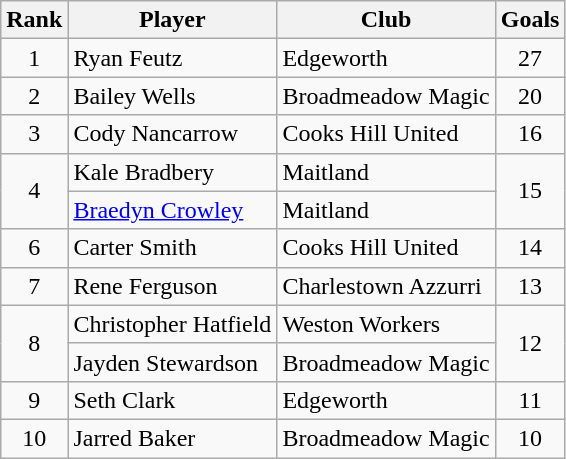<table class="wikitable" style="text-align:center">
<tr>
<th>Rank</th>
<th>Player</th>
<th>Club</th>
<th>Goals</th>
</tr>
<tr>
<td>1</td>
<td align="left">Ryan Feutz</td>
<td align="left">Edgeworth</td>
<td>27</td>
</tr>
<tr>
<td>2</td>
<td align="left">Bailey Wells</td>
<td align="left">Broadmeadow Magic</td>
<td>20</td>
</tr>
<tr>
<td>3</td>
<td align="left">Cody Nancarrow</td>
<td align="left">Cooks Hill United</td>
<td>16</td>
</tr>
<tr>
<td rowspan="2">4</td>
<td align="left">Kale Bradbery</td>
<td align="left">Maitland</td>
<td rowspan="2">15</td>
</tr>
<tr>
<td align="left"><a href='#'>Braedyn Crowley</a></td>
<td align="left">Maitland</td>
</tr>
<tr>
<td>6</td>
<td align="left">Carter Smith</td>
<td align="left">Cooks Hill United</td>
<td>14</td>
</tr>
<tr>
<td>7</td>
<td align="left">Rene Ferguson</td>
<td align="left">Charlestown Azzurri</td>
<td>13</td>
</tr>
<tr>
<td rowspan="2">8</td>
<td align="left">Christopher Hatfield</td>
<td align="left">Weston Workers</td>
<td rowspan="2">12</td>
</tr>
<tr>
<td align="left">Jayden Stewardson</td>
<td align="left">Broadmeadow Magic</td>
</tr>
<tr>
<td>9</td>
<td align="left">Seth Clark</td>
<td align="left">Edgeworth</td>
<td>11</td>
</tr>
<tr>
<td>10</td>
<td align="left">Jarred Baker</td>
<td align="left">Broadmeadow Magic</td>
<td>10</td>
</tr>
</table>
